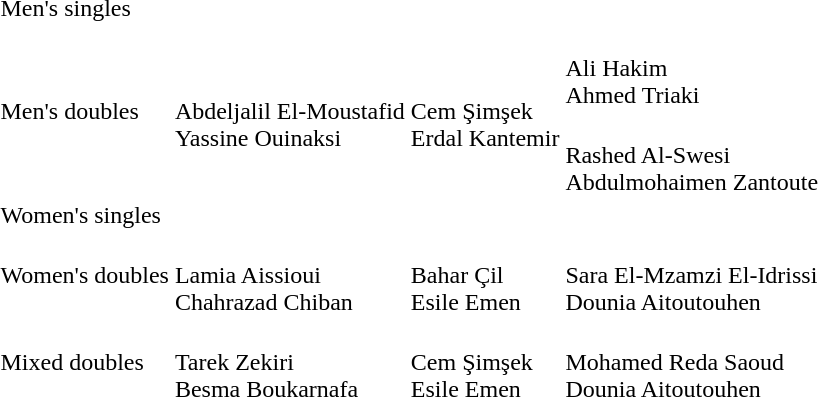<table>
<tr>
<td rowspan=2>Men's singles</td>
<td rowspan=2></td>
<td rowspan=2></td>
<td></td>
</tr>
<tr>
<td></td>
</tr>
<tr>
<td rowspan=2>Men's doubles</td>
<td rowspan=2><br>Abdeljalil El-Moustafid<br>Yassine Ouinaksi</td>
<td rowspan=2><br>Cem Şimşek<br>Erdal Kantemir</td>
<td><br>Ali Hakim<br>Ahmed Triaki</td>
</tr>
<tr>
<td><br>Rashed Al-Swesi<br>Abdulmohaimen Zantoute</td>
</tr>
<tr>
<td>Women's singles</td>
<td></td>
<td></td>
<td></td>
</tr>
<tr>
<td>Women's doubles</td>
<td><br>Lamia Aissioui<br>Chahrazad Chiban</td>
<td><br>Bahar Çil<br>Esile Emen</td>
<td><br>Sara El-Mzamzi El-Idrissi<br>Dounia Aitoutouhen</td>
</tr>
<tr>
<td>Mixed doubles</td>
<td><br>Tarek Zekiri<br>Besma Boukarnafa</td>
<td><br>Cem Şimşek<br>Esile Emen</td>
<td><br>Mohamed Reda Saoud<br>Dounia Aitoutouhen</td>
</tr>
</table>
